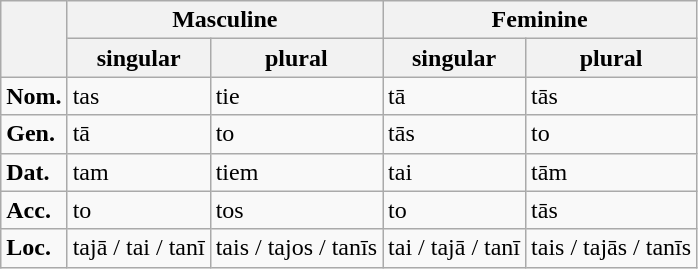<table class="wikitable">
<tr>
<th rowspan="2"></th>
<th colspan="2" align="center">Masculine</th>
<th colspan="2" align="center">Feminine</th>
</tr>
<tr>
<th>singular</th>
<th>plural</th>
<th>singular</th>
<th>plural</th>
</tr>
<tr>
<td><strong>Nom.</strong></td>
<td>tas</td>
<td>tie</td>
<td>tā</td>
<td>tās</td>
</tr>
<tr>
<td><strong>Gen.</strong></td>
<td>tā</td>
<td>to</td>
<td>tās</td>
<td>to</td>
</tr>
<tr>
<td><strong>Dat.</strong></td>
<td>tam</td>
<td>tiem</td>
<td>tai</td>
<td>tām</td>
</tr>
<tr>
<td><strong>Acc.</strong></td>
<td>to</td>
<td>tos</td>
<td>to</td>
<td>tās</td>
</tr>
<tr>
<td><strong>Loc.</strong></td>
<td>tajā / tai / tanī</td>
<td>tais / tajos / tanīs</td>
<td>tai / tajā / tanī</td>
<td>tais / tajās / tanīs</td>
</tr>
</table>
